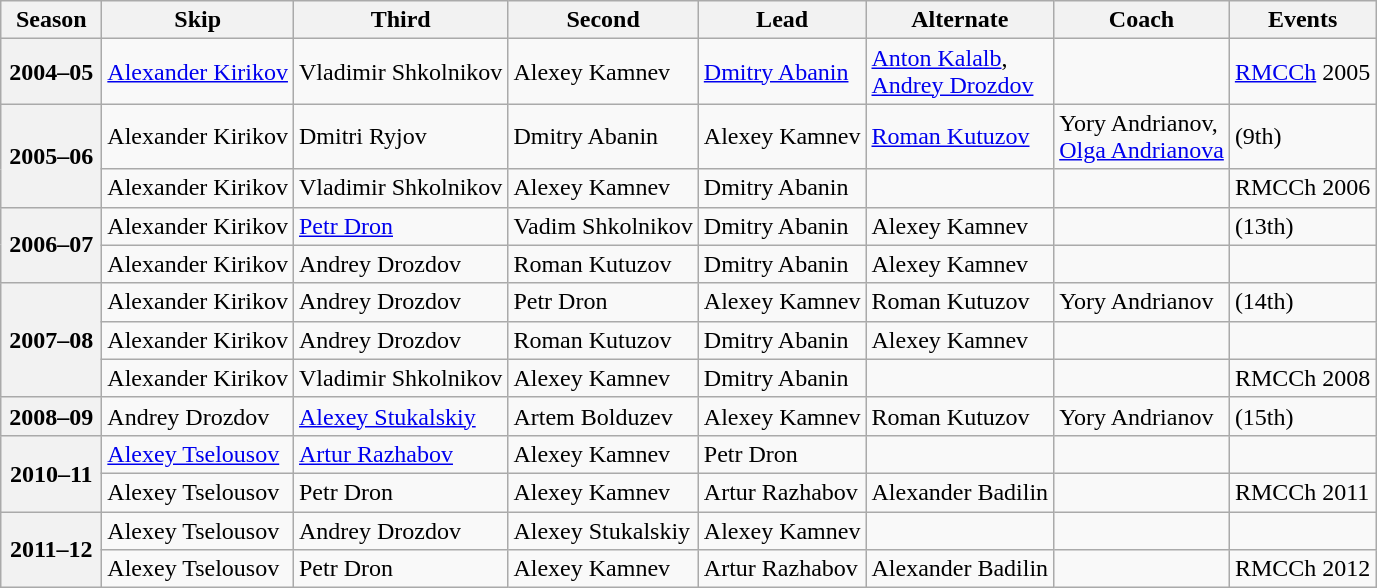<table class="wikitable">
<tr>
<th scope="col" width=60>Season</th>
<th scope="col">Skip</th>
<th scope="col">Third</th>
<th scope="col">Second</th>
<th scope="col">Lead</th>
<th scope="col">Alternate</th>
<th scope="col">Coach</th>
<th scope="col">Events</th>
</tr>
<tr>
<th scope="row">2004–05</th>
<td><a href='#'>Alexander Kirikov</a></td>
<td>Vladimir Shkolnikov</td>
<td>Alexey Kamnev</td>
<td><a href='#'>Dmitry Abanin</a></td>
<td><a href='#'>Anton Kalalb</a>,<br><a href='#'>Andrey Drozdov</a></td>
<td></td>
<td><a href='#'>RMCCh</a> 2005 </td>
</tr>
<tr>
<th scope="row" rowspan=2>2005–06</th>
<td>Alexander Kirikov</td>
<td>Dmitri Ryjov</td>
<td>Dmitry Abanin</td>
<td>Alexey Kamnev</td>
<td><a href='#'>Roman Kutuzov</a></td>
<td>Yory Andrianov,<br><a href='#'>Olga Andrianova</a></td>
<td> (9th)</td>
</tr>
<tr>
<td>Alexander Kirikov</td>
<td>Vladimir Shkolnikov</td>
<td>Alexey Kamnev</td>
<td>Dmitry Abanin</td>
<td></td>
<td></td>
<td>RMCCh 2006 </td>
</tr>
<tr>
<th scope="row" rowspan=2>2006–07</th>
<td>Alexander Kirikov</td>
<td><a href='#'>Petr Dron</a></td>
<td>Vadim Shkolnikov</td>
<td>Dmitry Abanin</td>
<td>Alexey Kamnev</td>
<td></td>
<td> (13th)</td>
</tr>
<tr>
<td>Alexander Kirikov</td>
<td>Andrey Drozdov</td>
<td>Roman Kutuzov</td>
<td>Dmitry Abanin</td>
<td>Alexey Kamnev</td>
<td></td>
<td></td>
</tr>
<tr>
<th scope="row" rowspan=3>2007–08</th>
<td>Alexander Kirikov</td>
<td>Andrey Drozdov</td>
<td>Petr Dron</td>
<td>Alexey Kamnev</td>
<td>Roman Kutuzov</td>
<td>Yory Andrianov</td>
<td> (14th)</td>
</tr>
<tr>
<td>Alexander Kirikov</td>
<td>Andrey Drozdov</td>
<td>Roman Kutuzov</td>
<td>Dmitry Abanin</td>
<td>Alexey Kamnev</td>
<td></td>
<td></td>
</tr>
<tr>
<td>Alexander Kirikov</td>
<td>Vladimir Shkolnikov</td>
<td>Alexey Kamnev</td>
<td>Dmitry Abanin</td>
<td></td>
<td></td>
<td>RMCCh 2008 </td>
</tr>
<tr>
<th scope="row">2008–09</th>
<td>Andrey Drozdov</td>
<td><a href='#'>Alexey Stukalskiy</a></td>
<td>Artem Bolduzev</td>
<td>Alexey Kamnev</td>
<td>Roman Kutuzov</td>
<td>Yory Andrianov</td>
<td> (15th)</td>
</tr>
<tr>
<th scope="row" rowspan=2>2010–11</th>
<td><a href='#'>Alexey Tselousov</a></td>
<td><a href='#'>Artur Razhabov</a></td>
<td>Alexey Kamnev</td>
<td>Petr Dron</td>
<td></td>
<td></td>
<td></td>
</tr>
<tr>
<td>Alexey Tselousov</td>
<td>Petr Dron</td>
<td>Alexey Kamnev</td>
<td>Artur Razhabov</td>
<td>Alexander Badilin</td>
<td></td>
<td>RMCCh 2011  </td>
</tr>
<tr>
<th scope="row" rowspan=2>2011–12</th>
<td>Alexey Tselousov</td>
<td>Andrey Drozdov</td>
<td>Alexey Stukalskiy</td>
<td>Alexey Kamnev</td>
<td></td>
<td></td>
<td></td>
</tr>
<tr>
<td>Alexey Tselousov</td>
<td>Petr Dron</td>
<td>Alexey Kamnev</td>
<td>Artur Razhabov</td>
<td>Alexander Badilin</td>
<td></td>
<td>RMCCh 2012 </td>
</tr>
</table>
